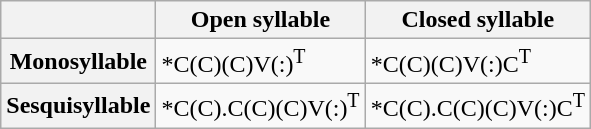<table class="wikitable">
<tr>
<th></th>
<th>Open syllable</th>
<th>Closed syllable</th>
</tr>
<tr>
<th>Monosyllable</th>
<td>*C(C)(C)V(:)<sup>T</sup></td>
<td>*C(C)(C)V(:)C<sup>T</sup></td>
</tr>
<tr>
<th>Sesquisyllable</th>
<td>*C(C).C(C)(C)V(:)<sup>T</sup></td>
<td>*C(C).C(C)(C)V(:)C<sup>T</sup></td>
</tr>
</table>
